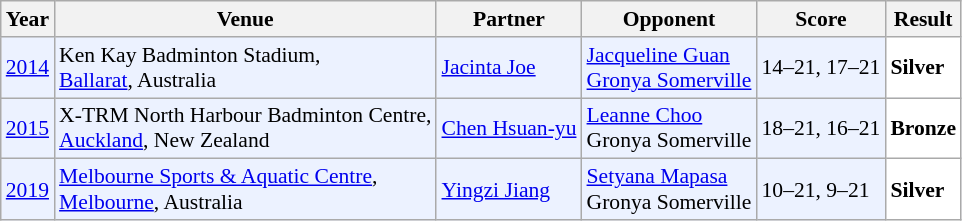<table class="sortable wikitable" style="font-size: 90%;">
<tr>
<th>Year</th>
<th>Venue</th>
<th>Partner</th>
<th>Opponent</th>
<th>Score</th>
<th>Result</th>
</tr>
<tr style="background:#ECF2FF">
<td align="center"><a href='#'>2014</a></td>
<td align="left">Ken Kay Badminton Stadium,<br><a href='#'>Ballarat</a>, Australia</td>
<td align="left"> <a href='#'>Jacinta Joe</a></td>
<td align="left"> <a href='#'>Jacqueline Guan</a><br> <a href='#'>Gronya Somerville</a></td>
<td align="left">14–21, 17–21</td>
<td style="text-align:left; background:white"> <strong>Silver</strong></td>
</tr>
<tr style="background:#ECF2FF">
<td align="center"><a href='#'>2015</a></td>
<td align="left">X-TRM North Harbour Badminton Centre,<br><a href='#'>Auckland</a>, New Zealand</td>
<td align="left"> <a href='#'>Chen Hsuan-yu</a></td>
<td align="left"> <a href='#'>Leanne Choo</a><br> Gronya Somerville</td>
<td align="left">18–21, 16–21</td>
<td style="text-align:left; background:white"> <strong>Bronze</strong></td>
</tr>
<tr style="background:#ECF2FF">
<td align="center"><a href='#'>2019</a></td>
<td align="left"><a href='#'>Melbourne Sports & Aquatic Centre</a>,<br><a href='#'>Melbourne</a>, Australia</td>
<td align="left"> <a href='#'>Yingzi Jiang</a></td>
<td align="left"> <a href='#'>Setyana Mapasa</a><br> Gronya Somerville</td>
<td align="left">10–21, 9–21</td>
<td style="text-align:left; background:white"> <strong>Silver</strong></td>
</tr>
</table>
